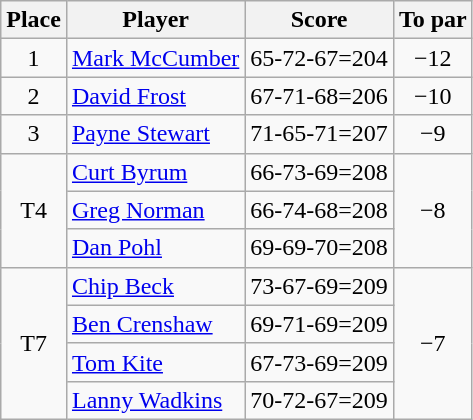<table class="wikitable">
<tr>
<th>Place</th>
<th>Player</th>
<th>Score</th>
<th>To par</th>
</tr>
<tr>
<td align=center>1</td>
<td> <a href='#'>Mark McCumber</a></td>
<td align=center>65-72-67=204</td>
<td align=center>−12</td>
</tr>
<tr>
<td align=center>2</td>
<td> <a href='#'>David Frost</a></td>
<td align=center>67-71-68=206</td>
<td align=center>−10</td>
</tr>
<tr>
<td align=center>3</td>
<td> <a href='#'>Payne Stewart</a></td>
<td align=center>71-65-71=207</td>
<td align=center>−9</td>
</tr>
<tr>
<td rowspan=3 align=center>T4</td>
<td> <a href='#'>Curt Byrum</a></td>
<td align=center>66-73-69=208</td>
<td rowspan=3 align=center>−8</td>
</tr>
<tr>
<td> <a href='#'>Greg Norman</a></td>
<td align=center>66-74-68=208</td>
</tr>
<tr>
<td> <a href='#'>Dan Pohl</a></td>
<td align=center>69-69-70=208</td>
</tr>
<tr>
<td rowspan=4 align=center>T7</td>
<td> <a href='#'>Chip Beck</a></td>
<td align=center>73-67-69=209</td>
<td rowspan=4 align=center>−7</td>
</tr>
<tr>
<td> <a href='#'>Ben Crenshaw</a></td>
<td align=center>69-71-69=209</td>
</tr>
<tr>
<td> <a href='#'>Tom Kite</a></td>
<td align=center>67-73-69=209</td>
</tr>
<tr>
<td> <a href='#'>Lanny Wadkins</a></td>
<td align=center>70-72-67=209</td>
</tr>
</table>
